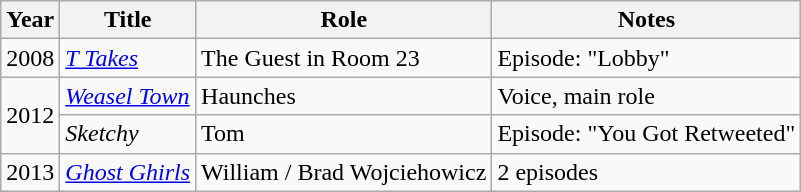<table class="wikitable sortable">
<tr>
<th>Year</th>
<th>Title</th>
<th>Role</th>
<th class="unsortable">Notes</th>
</tr>
<tr>
<td>2008</td>
<td><em><a href='#'>T Takes</a></em></td>
<td>The Guest in Room 23</td>
<td>Episode: "Lobby"</td>
</tr>
<tr>
<td rowspan="2">2012</td>
<td><em><a href='#'>Weasel Town</a></em></td>
<td>Haunches</td>
<td>Voice, main role</td>
</tr>
<tr>
<td><em>Sketchy</em></td>
<td>Tom</td>
<td>Episode: "You Got Retweeted"</td>
</tr>
<tr>
<td>2013</td>
<td><em><a href='#'>Ghost Ghirls</a></em></td>
<td>William / Brad Wojciehowicz</td>
<td>2 episodes</td>
</tr>
</table>
